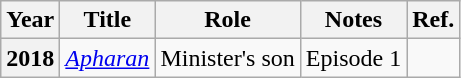<table class="wikitable plainrowheaders sortable">
<tr>
<th scope="col">Year</th>
<th scope="col">Title</th>
<th scope="col">Role</th>
<th>Notes</th>
<th scope="col" class="unsortable">Ref.</th>
</tr>
<tr>
<th scope="row">2018</th>
<td><em><a href='#'>Apharan</a></em></td>
<td>Minister's son</td>
<td>Episode 1</td>
<td></td>
</tr>
</table>
